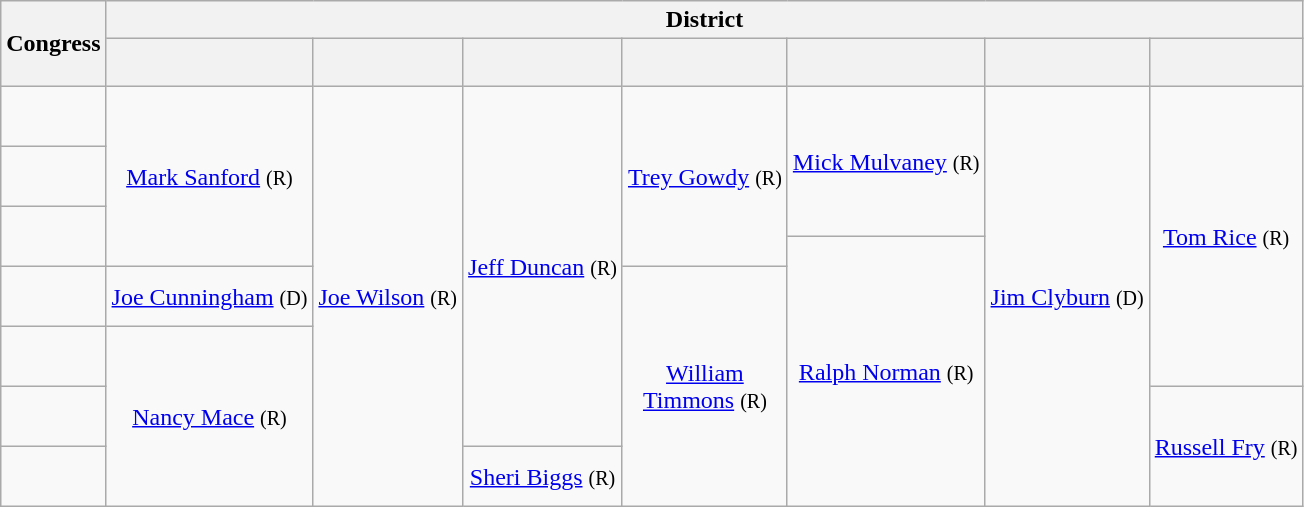<table class=wikitable style="text-align:center">
<tr>
<th rowspan=2>Congress</th>
<th colspan=7>District</th>
</tr>
<tr style="height:2em">
<th></th>
<th></th>
<th></th>
<th></th>
<th></th>
<th></th>
<th></th>
</tr>
<tr style="height:2.5em">
<td><strong></strong> </td>
<td rowspan="4" ><a href='#'>Mark Sanford</a> <small>(R)</small></td>
<td rowspan="8" ><a href='#'>Joe Wilson</a> <small>(R)</small></td>
<td rowspan="7" ><a href='#'>Jeff Duncan</a> <small>(R)</small></td>
<td rowspan="4" ><a href='#'>Trey Gowdy</a> <small>(R)</small></td>
<td rowspan="3" ><a href='#'>Mick Mulvaney</a> <small>(R)</small></td>
<td rowspan="8" ><a href='#'>Jim Clyburn</a> <small>(D)</small></td>
<td rowspan="6" ><a href='#'>Tom Rice</a> <small>(R)</small></td>
</tr>
<tr style="height:2.5em">
<td><strong></strong> </td>
</tr>
<tr style="height:1.25em">
<td rowspan="2"><strong></strong> </td>
</tr>
<tr style="height:1.25em">
<td rowspan="5" ><a href='#'>Ralph Norman</a> <small>(R)</small></td>
</tr>
<tr style="height:2.5em">
<td><strong></strong> </td>
<td><a href='#'>Joe Cunningham</a> <small>(D)</small></td>
<td rowspan="4" ><a href='#'>William<br>Timmons</a> <small>(R)</small></td>
</tr>
<tr style="height:2.5em">
<td><strong></strong> </td>
<td rowspan="3" ><a href='#'>Nancy Mace</a> <small>(R)</small></td>
</tr>
<tr style="height:2.5em">
<td><strong></strong> </td>
<td rowspan="2" ><a href='#'>Russell Fry</a> <small>(R)</small></td>
</tr>
<tr style="height:2.5em">
<td><strong></strong> </td>
<td><a href='#'>Sheri Biggs</a> <small>(R)</small></td>
</tr>
</table>
